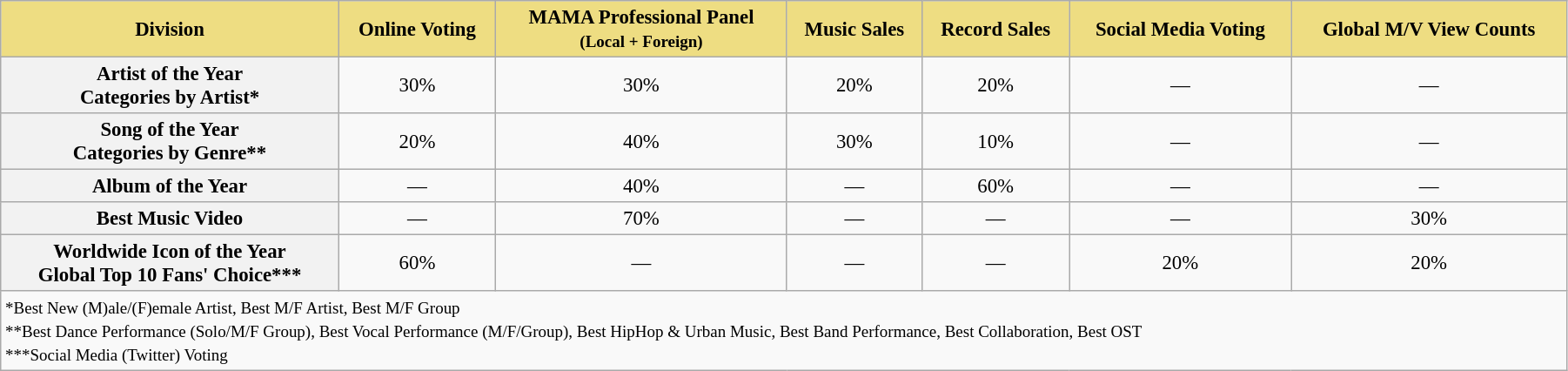<table class="wikitable" style="width:95%; text-align:center; font-size:95%">
<tr>
<th style="background:#EEDD82;" ! align="center">Division</th>
<th style="background:#EEDD82;" ! align="center">Online Voting</th>
<th style="background:#EEDD82;" ! align="center">MAMA Professional Panel<br><small>(Local + Foreign)</small></th>
<th style="background:#EEDD82;" ! align="center">Music Sales</th>
<th style="background:#EEDD82;" ! align="center">Record Sales</th>
<th style="background:#EEDD82;" ! align="center">Social Media Voting</th>
<th style="background:#EEDD82;" ! align="center">Global M/V View Counts</th>
</tr>
<tr>
<th>Artist of the Year<br>Categories by Artist*</th>
<td>30%</td>
<td>30%</td>
<td>20%</td>
<td>20%</td>
<td>—</td>
<td>—</td>
</tr>
<tr>
<th>Song of the Year<br>Categories by Genre**</th>
<td>20%</td>
<td>40%</td>
<td>30%</td>
<td>10%</td>
<td>—</td>
<td>—</td>
</tr>
<tr>
<th>Album of the Year</th>
<td>—</td>
<td>40%</td>
<td>—</td>
<td>60%</td>
<td>—</td>
<td>—</td>
</tr>
<tr>
<th>Best Music Video</th>
<td>—</td>
<td>70%</td>
<td>—</td>
<td>—</td>
<td>—</td>
<td>30%</td>
</tr>
<tr>
<th>Worldwide Icon of the Year<br>Global Top 10 Fans' Choice***</th>
<td>60%</td>
<td>—</td>
<td>—</td>
<td>—</td>
<td>20%</td>
<td>20%</td>
</tr>
<tr>
<td colspan="7" align="left"><small>*Best New (M)ale/(F)emale Artist, Best M/F Artist, Best M/F Group</small><br><small>**Best Dance Performance (Solo/M/F Group), Best Vocal Performance (M/F/Group), Best HipHop & Urban Music, Best Band Performance, Best Collaboration, Best OST</small><br><small>***Social Media (Twitter) Voting</small></td>
</tr>
</table>
